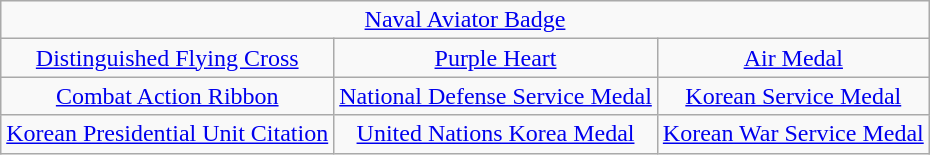<table class="wikitable" style="margin-left: auto; margin-right: auto; text-align: center;">
<tr>
<td colspan="3"><a href='#'>Naval Aviator Badge</a></td>
</tr>
<tr>
<td><a href='#'>Distinguished Flying Cross</a></td>
<td><a href='#'>Purple Heart</a></td>
<td><a href='#'>Air Medal</a></td>
</tr>
<tr>
<td><a href='#'>Combat Action Ribbon</a></td>
<td><a href='#'>National Defense Service Medal</a></td>
<td><a href='#'>Korean Service Medal</a></td>
</tr>
<tr>
<td><a href='#'>Korean Presidential Unit Citation</a></td>
<td><a href='#'>United Nations Korea Medal</a></td>
<td><a href='#'>Korean War Service Medal</a></td>
</tr>
</table>
